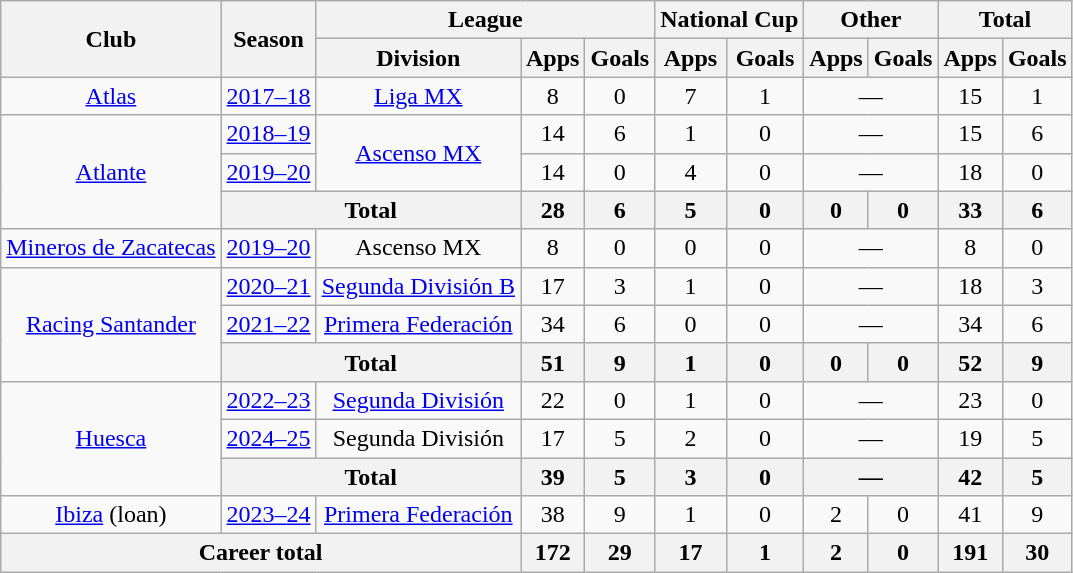<table class="wikitable" style="text-align:center">
<tr>
<th rowspan="2">Club</th>
<th rowspan="2">Season</th>
<th colspan="3">League</th>
<th colspan="2">National Cup</th>
<th colspan="2">Other</th>
<th colspan="2">Total</th>
</tr>
<tr>
<th>Division</th>
<th>Apps</th>
<th>Goals</th>
<th>Apps</th>
<th>Goals</th>
<th>Apps</th>
<th>Goals</th>
<th>Apps</th>
<th>Goals</th>
</tr>
<tr>
<td><a href='#'>Atlas</a></td>
<td><a href='#'>2017–18</a></td>
<td><a href='#'>Liga MX</a></td>
<td>8</td>
<td>0</td>
<td>7</td>
<td>1</td>
<td colspan="2">—</td>
<td>15</td>
<td>1</td>
</tr>
<tr>
<td rowspan="3"><a href='#'>Atlante</a></td>
<td><a href='#'>2018–19</a></td>
<td rowspan="2"><a href='#'>Ascenso MX</a></td>
<td>14</td>
<td>6</td>
<td>1</td>
<td>0</td>
<td colspan="2">—</td>
<td>15</td>
<td>6</td>
</tr>
<tr>
<td><a href='#'>2019–20</a></td>
<td>14</td>
<td>0</td>
<td>4</td>
<td>0</td>
<td colspan="2">—</td>
<td>18</td>
<td>0</td>
</tr>
<tr>
<th colspan="2">Total</th>
<th>28</th>
<th>6</th>
<th>5</th>
<th>0</th>
<th>0</th>
<th>0</th>
<th>33</th>
<th>6</th>
</tr>
<tr>
<td><a href='#'>Mineros de Zacatecas</a></td>
<td><a href='#'>2019–20</a></td>
<td>Ascenso MX</td>
<td>8</td>
<td>0</td>
<td>0</td>
<td>0</td>
<td colspan="2">—</td>
<td>8</td>
<td>0</td>
</tr>
<tr>
<td rowspan="3"><a href='#'>Racing Santander</a></td>
<td><a href='#'>2020–21</a></td>
<td><a href='#'>Segunda División B</a></td>
<td>17</td>
<td>3</td>
<td>1</td>
<td>0</td>
<td colspan="2">—</td>
<td>18</td>
<td>3</td>
</tr>
<tr>
<td><a href='#'>2021–22</a></td>
<td><a href='#'>Primera Federación</a></td>
<td>34</td>
<td>6</td>
<td>0</td>
<td>0</td>
<td colspan="2">—</td>
<td>34</td>
<td>6</td>
</tr>
<tr>
<th colspan="2">Total</th>
<th>51</th>
<th>9</th>
<th>1</th>
<th>0</th>
<th>0</th>
<th>0</th>
<th>52</th>
<th>9</th>
</tr>
<tr>
<td rowspan="3"><a href='#'>Huesca</a></td>
<td><a href='#'>2022–23</a></td>
<td><a href='#'>Segunda División</a></td>
<td>22</td>
<td>0</td>
<td>1</td>
<td>0</td>
<td colspan="2">—</td>
<td>23</td>
<td>0</td>
</tr>
<tr>
<td><a href='#'>2024–25</a></td>
<td>Segunda División</td>
<td>17</td>
<td>5</td>
<td>2</td>
<td>0</td>
<td colspan="2">—</td>
<td>19</td>
<td>5</td>
</tr>
<tr>
<th colspan="2">Total</th>
<th>39</th>
<th>5</th>
<th>3</th>
<th>0</th>
<th colspan="2">—</th>
<th>42</th>
<th>5</th>
</tr>
<tr>
<td><a href='#'>Ibiza</a> (loan)</td>
<td><a href='#'>2023–24</a></td>
<td><a href='#'>Primera Federación</a></td>
<td>38</td>
<td>9</td>
<td>1</td>
<td>0</td>
<td>2</td>
<td>0</td>
<td>41</td>
<td>9</td>
</tr>
<tr>
<th colspan="3">Career total</th>
<th>172</th>
<th>29</th>
<th>17</th>
<th>1</th>
<th>2</th>
<th>0</th>
<th>191</th>
<th>30</th>
</tr>
</table>
